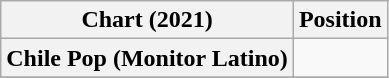<table class="wikitable plainrowheaders sortable" style="text-align:center">
<tr>
<th scope="col">Chart (2021)</th>
<th scope="col">Position</th>
</tr>
<tr>
<th scope="row">Chile Pop (Monitor Latino)</th>
<td></td>
</tr>
<tr>
</tr>
</table>
